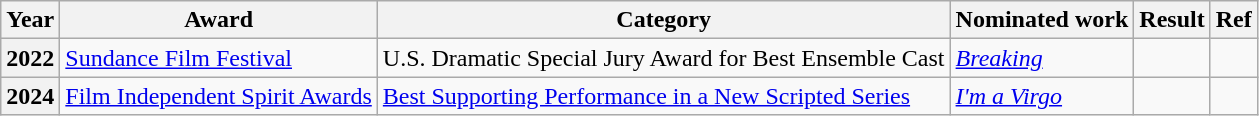<table class="wikitable sortable">
<tr>
<th scope="col">Year</th>
<th scope="col">Award</th>
<th scope="col">Category</th>
<th scope="col">Nominated work</th>
<th scope="col">Result</th>
<th scope="col">Ref</th>
</tr>
<tr>
<th scope="row">2022</th>
<td><a href='#'>Sundance Film Festival</a></td>
<td scope="row">U.S. Dramatic Special Jury Award for Best Ensemble Cast</td>
<td><em><a href='#'>Breaking</a></em></td>
<td></td>
<td align="center"></td>
</tr>
<tr>
<th scope="row">2024</th>
<td><a href='#'>Film Independent Spirit Awards</a></td>
<td scope="row"><a href='#'>Best Supporting Performance in a New Scripted Series</a></td>
<td><em><a href='#'>I'm a Virgo</a></em></td>
<td></td>
<td align="center"></td>
</tr>
</table>
